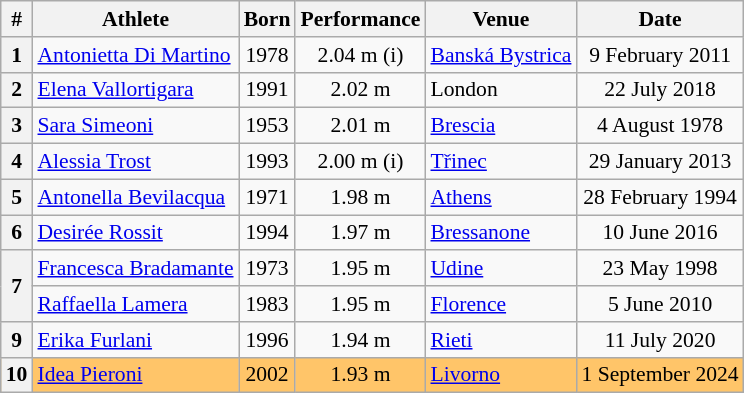<table class="wikitable" style="font-size:90%; text-align:center;">
<tr>
<th>#</th>
<th>Athlete</th>
<th>Born</th>
<th>Performance</th>
<th>Venue</th>
<th>Date</th>
</tr>
<tr>
<th>1</th>
<td align=left><a href='#'>Antonietta Di Martino</a></td>
<td>1978</td>
<td>2.04 m (i)</td>
<td align=left> <a href='#'>Banská Bystrica</a></td>
<td>9 February 2011</td>
</tr>
<tr>
<th>2</th>
<td align=left><a href='#'>Elena Vallortigara</a></td>
<td>1991</td>
<td>2.02 m</td>
<td align=left> London</td>
<td>22 July 2018</td>
</tr>
<tr>
<th>3</th>
<td align=left><a href='#'>Sara Simeoni</a></td>
<td>1953</td>
<td>2.01 m</td>
<td align=left> <a href='#'>Brescia</a></td>
<td>4 August 1978</td>
</tr>
<tr>
<th>4</th>
<td align=left><a href='#'>Alessia Trost</a></td>
<td>1993</td>
<td>2.00 m (i)</td>
<td align=left> <a href='#'>Třinec</a></td>
<td>29 January 2013</td>
</tr>
<tr>
<th>5</th>
<td align=left><a href='#'>Antonella Bevilacqua</a></td>
<td>1971</td>
<td>1.98 m</td>
<td align=left> <a href='#'>Athens</a></td>
<td>28 February 1994</td>
</tr>
<tr>
<th>6</th>
<td align=left><a href='#'>Desirée Rossit</a></td>
<td>1994</td>
<td>1.97 m</td>
<td align=left> <a href='#'>Bressanone</a></td>
<td>10 June 2016</td>
</tr>
<tr>
<th rowspan=2>7</th>
<td align=left><a href='#'>Francesca Bradamante</a></td>
<td>1973</td>
<td>1.95 m</td>
<td align=left> <a href='#'>Udine</a></td>
<td>23 May 1998</td>
</tr>
<tr>
<td align=left><a href='#'>Raffaella Lamera</a></td>
<td>1983</td>
<td>1.95 m</td>
<td align=left> <a href='#'>Florence</a></td>
<td>5 June 2010</td>
</tr>
<tr>
<th>9</th>
<td align=left><a href='#'>Erika Furlani</a></td>
<td>1996</td>
<td>1.94 m</td>
<td align=left> <a href='#'>Rieti</a></td>
<td>11 July 2020</td>
</tr>
<tr bgcolor=ffc569>
<th>10</th>
<td align=left><a href='#'>Idea Pieroni</a></td>
<td>2002</td>
<td>1.93 m</td>
<td align=left> <a href='#'>Livorno</a></td>
<td>1 September 2024</td>
</tr>
</table>
